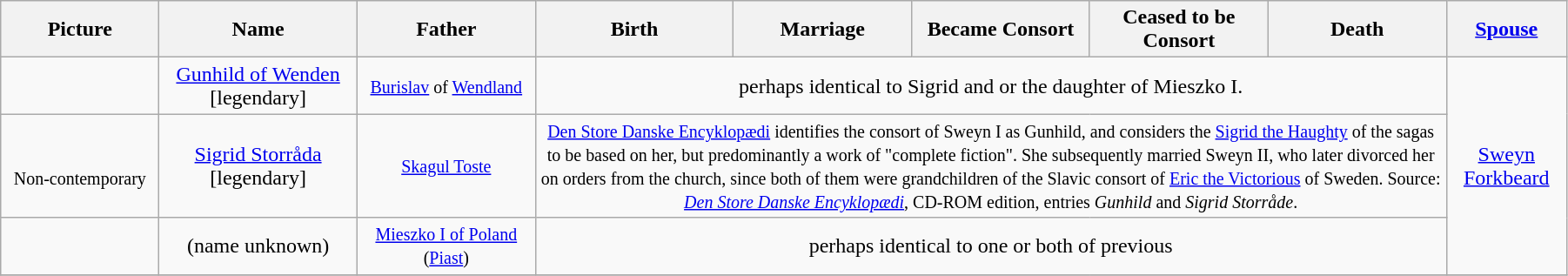<table width=95% class="wikitable">
<tr>
<th width = "8%">Picture</th>
<th width = "10%">Name</th>
<th width = "9%">Father</th>
<th width = "10%">Birth</th>
<th width = "9%">Marriage</th>
<th width = "9%">Became Consort</th>
<th width = "9%">Ceased to be Consort</th>
<th width = "9%">Death</th>
<th width = "6%"><a href='#'>Spouse</a></th>
</tr>
<tr>
<td align="center"></td>
<td align="center"><a href='#'>Gunhild of Wenden</a><br>[legendary]<br></td>
<td align="center"><small><a href='#'>Burislav</a> of <a href='#'>Wendland</a></small></td>
<td align="center" colspan="5">perhaps identical to Sigrid and or the daughter of Mieszko I.</td>
<td align="center" rowspan="3"><a href='#'>Sweyn Forkbeard</a></td>
</tr>
<tr>
<td align="center"><br><small>Non-contemporary</small></td>
<td align="center"><a href='#'>Sigrid Storråda</a><br>[legendary]<br></td>
<td align="center"><small><a href='#'>Skagul Toste</a></small></td>
<td align="center" colspan="5"><small><a href='#'>Den Store Danske Encyklopædi</a> identifies the consort of Sweyn I as Gunhild, and considers the <a href='#'>Sigrid the Haughty</a> of the sagas to be based on her, but predominantly a work of "complete fiction". She subsequently married Sweyn II, who later divorced her on orders from the church, since both of them were grandchildren of the Slavic consort of <a href='#'>Eric the Victorious</a> of Sweden. Source: <em><a href='#'>Den Store Danske Encyklopædi</a></em>, CD-ROM edition, entries <em>Gunhild</em> and <em>Sigrid Storråde</em>.</small></td>
</tr>
<tr>
<td align="center"></td>
<td align="center">(name unknown)<br></td>
<td align="center"><small><a href='#'>Mieszko I of Poland</a><br>(<a href='#'>Piast</a>)</small></td>
<td align="center" colspan="5">perhaps identical to one or both of previous</td>
</tr>
<tr>
</tr>
</table>
